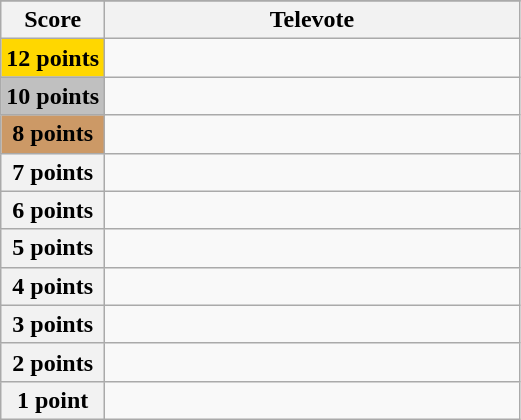<table class="wikitable">
<tr>
</tr>
<tr>
<th scope="col" width="20%">Score</th>
<th scope="col" width="80%">Televote</th>
</tr>
<tr>
<th scope="row" style="background:gold">12 points</th>
<td></td>
</tr>
<tr>
<th scope="row" style="background:silver">10 points</th>
<td></td>
</tr>
<tr>
<th scope="row" style="background:#CC9966">8 points</th>
<td></td>
</tr>
<tr>
<th scope="row">7 points</th>
<td></td>
</tr>
<tr>
<th scope="row">6 points</th>
<td></td>
</tr>
<tr>
<th scope="row">5 points</th>
<td></td>
</tr>
<tr>
<th scope="row">4 points</th>
<td></td>
</tr>
<tr>
<th scope="row">3 points</th>
<td></td>
</tr>
<tr>
<th scope="row">2 points</th>
<td></td>
</tr>
<tr>
<th scope="row">1 point</th>
<td></td>
</tr>
</table>
